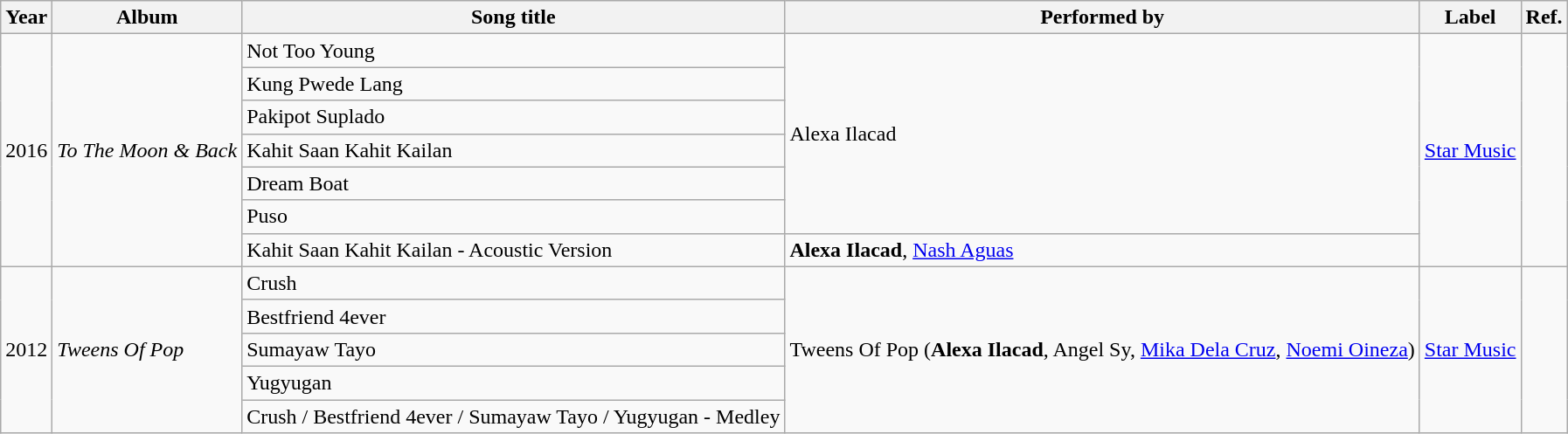<table class="wikitable">
<tr>
<th>Year</th>
<th>Album</th>
<th>Song title</th>
<th>Performed by</th>
<th>Label</th>
<th>Ref.</th>
</tr>
<tr>
<td rowspan="7">2016</td>
<td rowspan="7"><em>To The Moon & Back</em></td>
<td>Not Too Young</td>
<td rowspan="6">Alexa Ilacad</td>
<td rowspan="7"><a href='#'>Star Music</a></td>
<td rowspan="7"></td>
</tr>
<tr>
<td>Kung Pwede Lang</td>
</tr>
<tr>
<td>Pakipot Suplado</td>
</tr>
<tr>
<td>Kahit Saan Kahit Kailan</td>
</tr>
<tr>
<td>Dream Boat</td>
</tr>
<tr>
<td>Puso</td>
</tr>
<tr>
<td>Kahit Saan Kahit Kailan - Acoustic Version</td>
<td><strong>Alexa Ilacad</strong>, <a href='#'>Nash Aguas</a></td>
</tr>
<tr>
<td rowspan="5">2012</td>
<td rowspan="5"><em>Tweens Of Pop</em></td>
<td>Crush</td>
<td rowspan="5">Tweens Of Pop (<strong>Alexa Ilacad</strong>, Angel Sy, <a href='#'>Mika Dela Cruz</a>, <a href='#'>Noemi Oineza</a>)</td>
<td rowspan="5"><a href='#'>Star Music</a></td>
<td rowspan="5"></td>
</tr>
<tr>
<td>Bestfriend 4ever</td>
</tr>
<tr>
<td>Sumayaw Tayo</td>
</tr>
<tr>
<td>Yugyugan</td>
</tr>
<tr>
<td>Crush / Bestfriend 4ever / Sumayaw Tayo / Yugyugan - Medley</td>
</tr>
</table>
